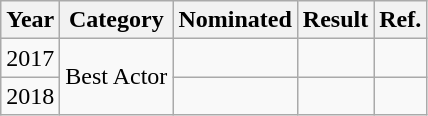<table class="wikitable">
<tr>
<th>Year</th>
<th>Category</th>
<th>Nominated</th>
<th>Result</th>
<th>Ref.</th>
</tr>
<tr>
<td>2017</td>
<td rowspan=2>Best Actor</td>
<td></td>
<td></td>
<td></td>
</tr>
<tr>
<td>2018</td>
<td></td>
<td></td>
<td></td>
</tr>
</table>
